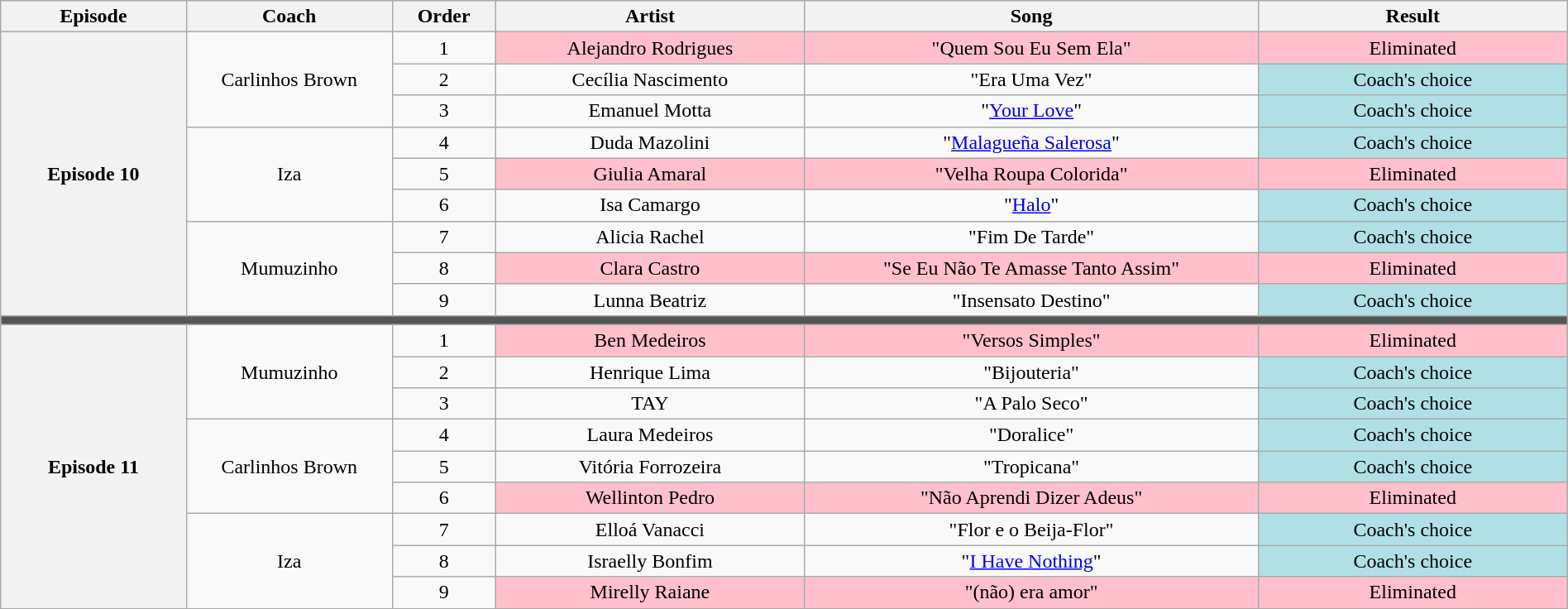<table class="wikitable" style="text-align:center; width:100%;">
<tr>
<th scope="col" width="09%">Episode</th>
<th scope="col" width="10%">Coach</th>
<th scope="col" width="05%">Order</th>
<th scope="col" width="15%">Artist</th>
<th scope="col" width="22%">Song</th>
<th scope="col" width="15%">Result</th>
</tr>
<tr>
<th scope="col" rowspan=9>Episode 10<br></th>
<td rowspan="3">Carlinhos Brown</td>
<td>1</td>
<td bgcolor=FFC0CB>Alejandro Rodrigues</td>
<td bgcolor=FFC0CB>"Quem Sou Eu Sem Ela"</td>
<td bgcolor=FFC0CB>Eliminated</td>
</tr>
<tr>
<td>2</td>
<td>Cecília Nascimento</td>
<td>"Era Uma Vez"</td>
<td bgcolor=B0E0E6>Coach's choice</td>
</tr>
<tr>
<td>3</td>
<td>Emanuel Motta</td>
<td>"<a href='#'>Your Love</a>"</td>
<td bgcolor=B0E0E6>Coach's choice</td>
</tr>
<tr>
<td rowspan="3">Iza</td>
<td>4</td>
<td>Duda Mazolini</td>
<td>"<a href='#'>Malagueña Salerosa</a>"</td>
<td bgcolor=B0E0E6>Coach's choice</td>
</tr>
<tr>
<td>5</td>
<td bgcolor=FFC0CB>Giulia Amaral</td>
<td bgcolor=FFC0CB>"Velha Roupa Colorida"</td>
<td bgcolor=FFC0CB>Eliminated</td>
</tr>
<tr>
<td>6</td>
<td>Isa Camargo</td>
<td>"<a href='#'>Halo</a>"</td>
<td bgcolor=B0E0E6>Coach's choice</td>
</tr>
<tr>
<td rowspan="3">Mumuzinho</td>
<td>7</td>
<td>Alicia Rachel</td>
<td>"Fim De Tarde"</td>
<td bgcolor=B0E0E6>Coach's choice</td>
</tr>
<tr>
<td>8</td>
<td bgcolor=FFC0CB>Clara Castro</td>
<td bgcolor=FFC0CB>"Se Eu Não Te Amasse Tanto Assim"</td>
<td bgcolor=FFC0CB>Eliminated</td>
</tr>
<tr>
<td>9</td>
<td>Lunna Beatriz</td>
<td>"Insensato Destino"</td>
<td bgcolor=B0E0E6>Coach's choice</td>
</tr>
<tr>
<td colspan=6 bgcolor=555555></td>
</tr>
<tr>
<th scope="col" rowspan=9>Episode 11<br></th>
<td rowspan="3">Mumuzinho</td>
<td>1</td>
<td bgcolor=FFC0CB>Ben Medeiros</td>
<td bgcolor=FFC0CB>"Versos Simples"</td>
<td bgcolor=FFC0CB>Eliminated</td>
</tr>
<tr>
<td>2</td>
<td>Henrique Lima</td>
<td>"Bijouteria"</td>
<td bgcolor=B0E0E6>Coach's choice</td>
</tr>
<tr>
<td>3</td>
<td>TAY</td>
<td>"A Palo Seco"</td>
<td bgcolor=B0E0E6>Coach's choice</td>
</tr>
<tr>
<td rowspan="3">Carlinhos Brown</td>
<td>4</td>
<td>Laura Medeiros</td>
<td>"Doralice"</td>
<td bgcolor=B0E0E6>Coach's choice</td>
</tr>
<tr>
<td>5</td>
<td>Vitória Forrozeira</td>
<td>"Tropicana"</td>
<td bgcolor=B0E0E6>Coach's choice</td>
</tr>
<tr>
<td>6</td>
<td bgcolor=FFC0CB>Wellinton Pedro</td>
<td bgcolor=FFC0CB>"Não Aprendi Dizer Adeus"</td>
<td bgcolor=FFC0CB>Eliminated</td>
</tr>
<tr>
<td rowspan="3">Iza</td>
<td>7</td>
<td>Elloá Vanacci</td>
<td>"Flor e o Beija-Flor"</td>
<td bgcolor=B0E0E6>Coach's choice</td>
</tr>
<tr>
<td>8</td>
<td>Israelly Bonfim</td>
<td>"<a href='#'>I Have Nothing</a>"</td>
<td bgcolor=B0E0E6>Coach's choice</td>
</tr>
<tr>
<td>9</td>
<td bgcolor=FFC0CB>Mirelly Raiane</td>
<td bgcolor=FFC0CB>"(não) era amor"</td>
<td bgcolor=FFC0CB>Eliminated</td>
</tr>
</table>
